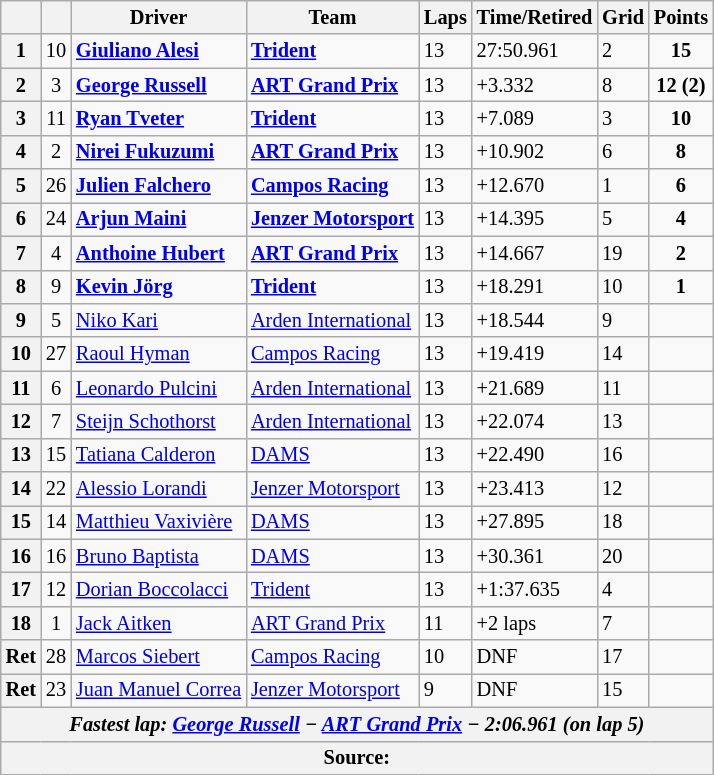<table class="wikitable" style="font-size:85%">
<tr>
<th></th>
<th></th>
<th>Driver</th>
<th>Team</th>
<th>Laps</th>
<th>Time/Retired</th>
<th>Grid</th>
<th>Points</th>
</tr>
<tr>
<th>1</th>
<td align="center">10</td>
<td><strong> <a href='#'>Giuliano Alesi</a></strong></td>
<td><strong><a href='#'>Trident</a></strong></td>
<td>13</td>
<td>27:50.961</td>
<td>2</td>
<td align="center"><strong>15</strong></td>
</tr>
<tr>
<th>2</th>
<td align="center">3</td>
<td><strong> <a href='#'>George Russell</a></strong></td>
<td><strong><a href='#'>ART Grand Prix</a></strong></td>
<td>13</td>
<td>+3.332</td>
<td>8</td>
<td align="center"><strong>12 (2)</strong></td>
</tr>
<tr>
<th>3</th>
<td align="center">11</td>
<td><strong> <a href='#'>Ryan Tveter</a></strong></td>
<td><strong><a href='#'>Trident</a></strong></td>
<td>13</td>
<td>+7.089</td>
<td>3</td>
<td align="center"><strong>10</strong></td>
</tr>
<tr>
<th>4</th>
<td align="center">2</td>
<td><strong> <a href='#'>Nirei Fukuzumi</a></strong></td>
<td><strong><a href='#'>ART Grand Prix</a></strong></td>
<td>13</td>
<td>+10.902</td>
<td>6</td>
<td align="center"><strong>8</strong></td>
</tr>
<tr>
<th>5</th>
<td align="center">26</td>
<td><strong> <a href='#'>Julien Falchero</a></strong></td>
<td><strong><a href='#'>Campos Racing</a></strong></td>
<td>13</td>
<td>+12.670</td>
<td>1</td>
<td align="center"><strong>6</strong></td>
</tr>
<tr>
<th>6</th>
<td align="center">24</td>
<td><strong> <a href='#'>Arjun Maini</a></strong></td>
<td><strong><a href='#'>Jenzer Motorsport</a></strong></td>
<td>13</td>
<td>+14.395</td>
<td>5</td>
<td align="center"><strong>4</strong></td>
</tr>
<tr>
<th>7</th>
<td align="center">4</td>
<td><strong> <a href='#'>Anthoine Hubert</a></strong></td>
<td><strong><a href='#'>ART Grand Prix</a></strong></td>
<td>13</td>
<td>+14.667</td>
<td>19</td>
<td align="center"><strong>2</strong></td>
</tr>
<tr>
<th>8</th>
<td align="center">9</td>
<td><strong> <a href='#'>Kevin Jörg</a></strong></td>
<td><strong><a href='#'>Trident</a></strong></td>
<td>13</td>
<td>+18.291</td>
<td>10</td>
<td align="center"><strong>1</strong></td>
</tr>
<tr>
<th>9</th>
<td align="center">5</td>
<td> <a href='#'>Niko Kari</a></td>
<td><a href='#'>Arden International</a></td>
<td>13</td>
<td>+18.544</td>
<td>9</td>
<td></td>
</tr>
<tr>
<th>10</th>
<td align="center">27</td>
<td> <a href='#'>Raoul Hyman</a></td>
<td><a href='#'>Campos Racing</a></td>
<td>13</td>
<td>+19.419</td>
<td>14</td>
<td></td>
</tr>
<tr>
<th>11</th>
<td align="center">6</td>
<td> <a href='#'>Leonardo Pulcini</a></td>
<td><a href='#'>Arden International</a></td>
<td>13</td>
<td>+21.689</td>
<td>11</td>
<td></td>
</tr>
<tr>
<th>12</th>
<td align="center">7</td>
<td> <a href='#'>Steijn Schothorst</a></td>
<td><a href='#'>Arden International</a></td>
<td>13</td>
<td>+22.074</td>
<td>13</td>
<td></td>
</tr>
<tr>
<th>13</th>
<td align="center">15</td>
<td> <a href='#'>Tatiana Calderon</a></td>
<td><a href='#'>DAMS</a></td>
<td>13</td>
<td>+22.490</td>
<td>16</td>
<td></td>
</tr>
<tr>
<th>14</th>
<td align="center">22</td>
<td> <a href='#'>Alessio Lorandi</a></td>
<td><a href='#'>Jenzer Motorsport</a></td>
<td>13</td>
<td>+23.413</td>
<td>12</td>
<td></td>
</tr>
<tr>
<th>15</th>
<td align="center">14</td>
<td> <a href='#'>Matthieu Vaxivière</a></td>
<td><a href='#'>DAMS</a></td>
<td>13</td>
<td>+27.895</td>
<td>18</td>
<td></td>
</tr>
<tr>
<th>16</th>
<td align="center">16</td>
<td> <a href='#'>Bruno Baptista</a></td>
<td><a href='#'>DAMS</a></td>
<td>13</td>
<td>+30.361</td>
<td>20</td>
<td></td>
</tr>
<tr>
<th>17</th>
<td align="center">12</td>
<td> <a href='#'>Dorian Boccolacci</a></td>
<td><a href='#'>Trident</a></td>
<td>13</td>
<td>+1:37.635</td>
<td>4</td>
<td></td>
</tr>
<tr>
<th>18</th>
<td align="center">1</td>
<td> <a href='#'>Jack Aitken</a></td>
<td><a href='#'>ART Grand Prix</a></td>
<td>11</td>
<td>+2 laps</td>
<td>7</td>
<td></td>
</tr>
<tr>
<th>Ret</th>
<td align="center">28</td>
<td> <a href='#'>Marcos Siebert</a></td>
<td><a href='#'>Campos Racing</a></td>
<td>10</td>
<td>DNF</td>
<td>17</td>
<td></td>
</tr>
<tr>
<th>Ret</th>
<td align="center">23</td>
<td> <a href='#'>Juan Manuel Correa</a></td>
<td><a href='#'>Jenzer Motorsport</a></td>
<td>9</td>
<td>DNF</td>
<td>15</td>
<td></td>
</tr>
<tr>
<th colspan="8"><em>Fastest lap:  <strong><a href='#'>George Russell</a> − <a href='#'>ART Grand Prix</a> − 2:06.961 (on lap 5)<strong><em></th>
</tr>
<tr>
<th colspan="8">Source:</th>
</tr>
</table>
